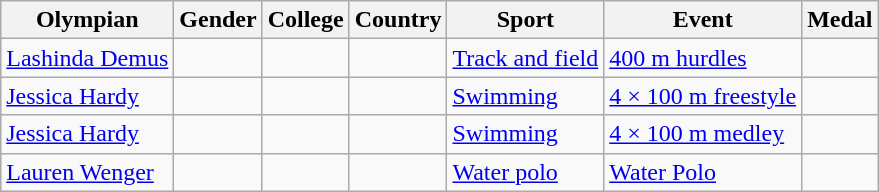<table class="wikitable">
<tr>
<th>Olympian</th>
<th>Gender</th>
<th>College</th>
<th>Country</th>
<th>Sport</th>
<th>Event</th>
<th>Medal</th>
</tr>
<tr>
<td><a href='#'>Lashinda Demus</a></td>
<td></td>
<td></td>
<td></td>
<td><a href='#'>Track and field</a></td>
<td><a href='#'>400 m hurdles</a></td>
<td></td>
</tr>
<tr>
<td><a href='#'>Jessica Hardy</a></td>
<td></td>
<td></td>
<td></td>
<td><a href='#'>Swimming</a></td>
<td><a href='#'>4 × 100 m freestyle</a></td>
<td></td>
</tr>
<tr>
<td><a href='#'>Jessica Hardy</a></td>
<td></td>
<td></td>
<td></td>
<td><a href='#'>Swimming</a></td>
<td><a href='#'>4 × 100 m medley</a></td>
<td></td>
</tr>
<tr>
<td><a href='#'>Lauren Wenger</a></td>
<td></td>
<td></td>
<td></td>
<td><a href='#'>Water polo</a></td>
<td><a href='#'>Water Polo</a></td>
<td></td>
</tr>
</table>
